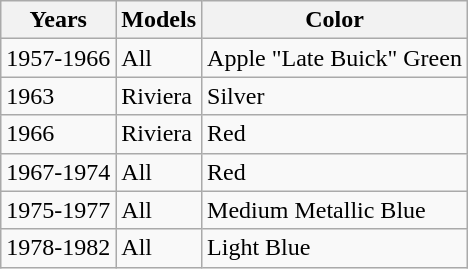<table class="wikitable floatright">
<tr>
<th>Years</th>
<th>Models</th>
<th>Color</th>
</tr>
<tr>
<td>1957-1966</td>
<td>All</td>
<td>Apple "Late Buick" Green</td>
</tr>
<tr>
<td>1963</td>
<td>Riviera</td>
<td>Silver</td>
</tr>
<tr>
<td>1966</td>
<td>Riviera</td>
<td>Red</td>
</tr>
<tr>
<td>1967-1974</td>
<td>All</td>
<td>Red</td>
</tr>
<tr>
<td>1975-1977</td>
<td>All</td>
<td>Medium Metallic Blue</td>
</tr>
<tr>
<td>1978-1982</td>
<td>All</td>
<td>Light Blue</td>
</tr>
</table>
